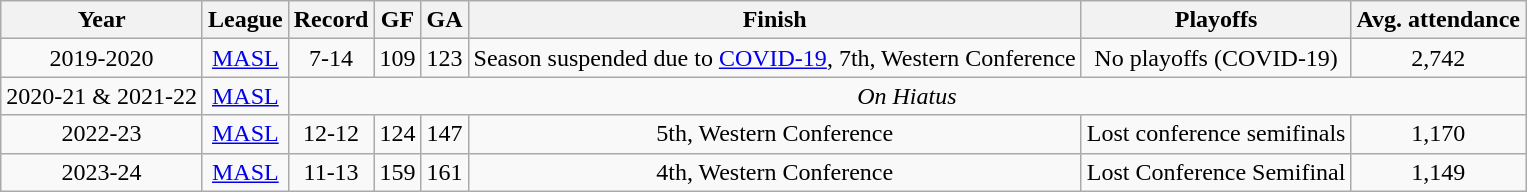<table class="wikitable" style="text-align:center">
<tr>
<th>Year</th>
<th>League</th>
<th>Record</th>
<th>GF</th>
<th>GA</th>
<th>Finish</th>
<th>Playoffs</th>
<th>Avg. attendance</th>
</tr>
<tr>
<td>2019-2020</td>
<td><a href='#'>MASL</a></td>
<td>7-14</td>
<td>109</td>
<td>123</td>
<td>Season suspended due to <a href='#'>COVID-19</a>, 7th, Western Conference</td>
<td>No playoffs (COVID-19)</td>
<td>2,742</td>
</tr>
<tr>
<td>2020-21 & 2021-22</td>
<td><a href='#'>MASL</a></td>
<td colspan=8 align=center><em>On Hiatus</em></td>
</tr>
<tr>
<td>2022-23</td>
<td><a href='#'>MASL</a></td>
<td>12-12</td>
<td>124</td>
<td>147</td>
<td>5th, Western Conference</td>
<td>Lost conference semifinals</td>
<td>1,170</td>
</tr>
<tr>
<td>2023-24</td>
<td><a href='#'>MASL</a></td>
<td>11-13</td>
<td>159</td>
<td>161</td>
<td>4th, Western Conference</td>
<td>Lost Conference Semifinal</td>
<td>1,149</td>
</tr>
</table>
